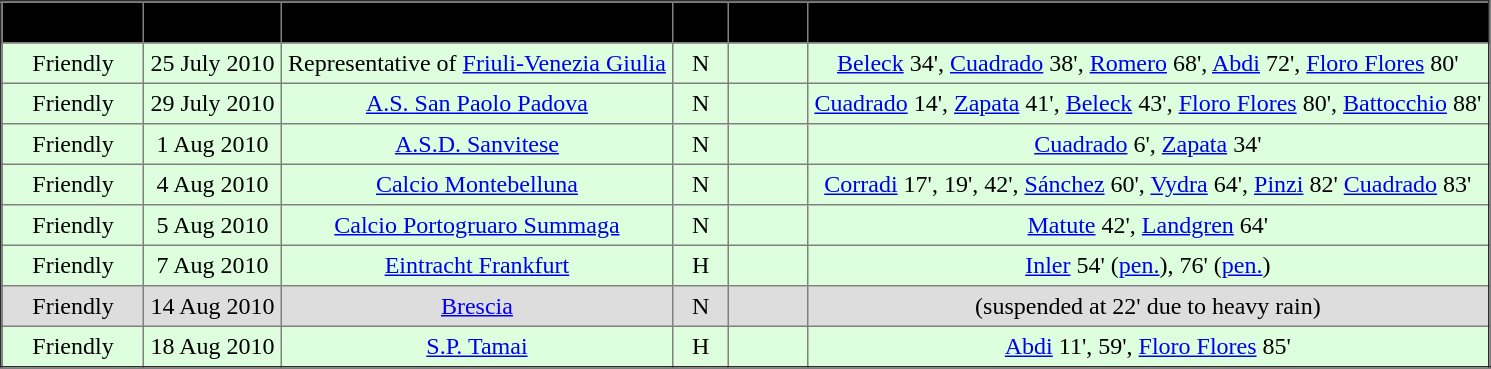<table border="2" cellpadding="4" style="border-collapse:collapse; text-align:center;">
<tr style="background:#000;">
<th><span><strong> Competition</strong></span></th>
<th><span><strong> Date</strong></span></th>
<th><span><strong> Opponent team</strong></span></th>
<th><span><strong> H/A</strong></span></th>
<th><span><strong> Result</strong></span></th>
<th><span><strong> Scorers</strong></span></th>
</tr>
<tr style="background:#dfd;">
<td style="text-align: center">Friendly</td>
<td style="text-align: center">25 July 2010</td>
<td style="text-align: center">Representative of <a href='#'>Friuli-Venezia Giulia</a></td>
<td style="text-align: center">N</td>
<td style="text-align: center"></td>
<td style="text-align: center"><a href='#'>Beleck</a> 34', <a href='#'>Cuadrado</a> 38', <a href='#'>Romero</a> 68', <a href='#'>Abdi</a> 72', <a href='#'>Floro Flores</a> 80'</td>
</tr>
<tr style="background:#dfd;">
<td style="text-align: center">Friendly</td>
<td style="text-align: center">29 July 2010</td>
<td style="text-align: center"><a href='#'>A.S. San Paolo Padova</a></td>
<td style="text-align: center">N</td>
<td style="text-align: center"></td>
<td style="text-align: center"><a href='#'>Cuadrado</a> 14', <a href='#'>Zapata</a> 41', <a href='#'>Beleck</a> 43', <a href='#'>Floro Flores</a> 80', <a href='#'>Battocchio</a> 88'</td>
</tr>
<tr style="background:#dfd;">
<td style="text-align: center">Friendly</td>
<td style="text-align: center">1 Aug 2010</td>
<td style="text-align: center"><a href='#'>A.S.D. Sanvitese</a></td>
<td style="text-align: center">N</td>
<td style="text-align: center"></td>
<td style="text-align: center"><a href='#'>Cuadrado</a> 6', <a href='#'>Zapata</a> 34'</td>
</tr>
<tr style="background:#dfd;">
<td style="text-align: center">Friendly</td>
<td style="text-align: center">4 Aug 2010</td>
<td style="text-align: center"><a href='#'>Calcio Montebelluna</a></td>
<td style="text-align: center">N</td>
<td style="text-align: center"></td>
<td style="text-align: center"><a href='#'>Corradi</a> 17', 19', 42', <a href='#'>Sánchez</a> 60', <a href='#'>Vydra</a> 64', <a href='#'>Pinzi</a> 82' <a href='#'>Cuadrado</a> 83'</td>
</tr>
<tr style="background:#dfd;">
<td style="text-align: center">Friendly</td>
<td style="text-align: center">5 Aug 2010</td>
<td style="text-align: center"><a href='#'>Calcio Portogruaro Summaga</a></td>
<td style="text-align: center">N</td>
<td style="text-align: center"></td>
<td style="text-align: center"><a href='#'>Matute</a> 42', <a href='#'>Landgren</a> 64'</td>
</tr>
<tr style="background:#dfd;">
<td style="text-align: center">Friendly</td>
<td style="text-align: center">7 Aug 2010</td>
<td style="text-align: center"><a href='#'>Eintracht Frankfurt</a></td>
<td style="text-align: center">H</td>
<td style="text-align: center"></td>
<td style="text-align: center"><a href='#'>Inler</a> 54' (<a href='#'>pen.</a>), 76' (<a href='#'>pen.</a>)</td>
</tr>
<tr style="background:#ddd;">
<td style="text-align: center">Friendly</td>
<td style="text-align: center">14 Aug 2010</td>
<td style="text-align: center"><a href='#'>Brescia</a></td>
<td style="text-align: center">N</td>
<td style="text-align: center"></td>
<td style="text-align: center">(suspended at 22' due to heavy rain)</td>
</tr>
<tr style="background:#dfd;">
<td style="text-align: center">Friendly</td>
<td style="text-align: center">18 Aug 2010</td>
<td style="text-align: center"><a href='#'>S.P. Tamai</a></td>
<td style="text-align: center">H</td>
<td style="text-align: center"></td>
<td style="text-align: center"><a href='#'>Abdi</a> 11', 59', <a href='#'>Floro Flores</a> 85'</td>
</tr>
</table>
